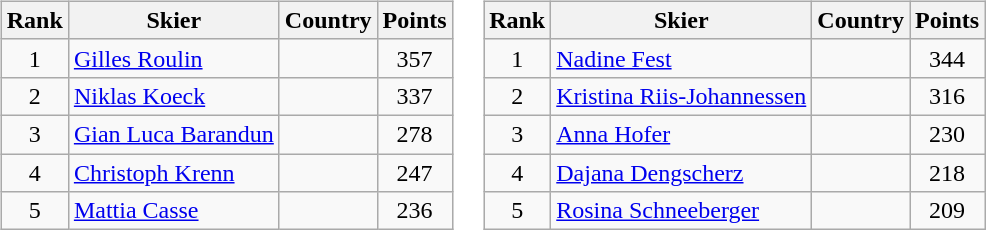<table>
<tr>
<td valign=top><br><table class="wikitable">
<tr class="backgroundcolor5">
<th>Rank</th>
<th>Skier</th>
<th>Country</th>
<th>Points</th>
</tr>
<tr>
<td align="center">1</td>
<td><a href='#'>Gilles Roulin</a></td>
<td></td>
<td align="center">357</td>
</tr>
<tr>
<td align="center">2</td>
<td><a href='#'>Niklas Koeck</a></td>
<td></td>
<td align="center">337</td>
</tr>
<tr>
<td align="center">3</td>
<td><a href='#'>Gian Luca Barandun</a></td>
<td></td>
<td align="center">278</td>
</tr>
<tr>
<td align="center">4</td>
<td><a href='#'>Christoph Krenn</a></td>
<td></td>
<td align="center">247</td>
</tr>
<tr>
<td align="center">5</td>
<td><a href='#'>Mattia Casse</a></td>
<td></td>
<td align="center">236</td>
</tr>
</table>
</td>
<td valign="top"><br><table class="wikitable">
<tr class="backgroundcolor5">
<th>Rank</th>
<th>Skier</th>
<th>Country</th>
<th>Points</th>
</tr>
<tr>
<td align="center">1</td>
<td><a href='#'>Nadine Fest</a></td>
<td></td>
<td align="center">344</td>
</tr>
<tr>
<td align="center">2</td>
<td><a href='#'>Kristina Riis-Johannessen</a></td>
<td></td>
<td align="center">316</td>
</tr>
<tr>
<td align="center">3</td>
<td><a href='#'>Anna Hofer</a></td>
<td></td>
<td align="center">230</td>
</tr>
<tr>
<td align="center">4</td>
<td><a href='#'>Dajana Dengscherz</a></td>
<td></td>
<td align="center">218</td>
</tr>
<tr>
<td align="center">5</td>
<td><a href='#'>Rosina Schneeberger</a></td>
<td></td>
<td align="center">209</td>
</tr>
</table>
</td>
</tr>
</table>
